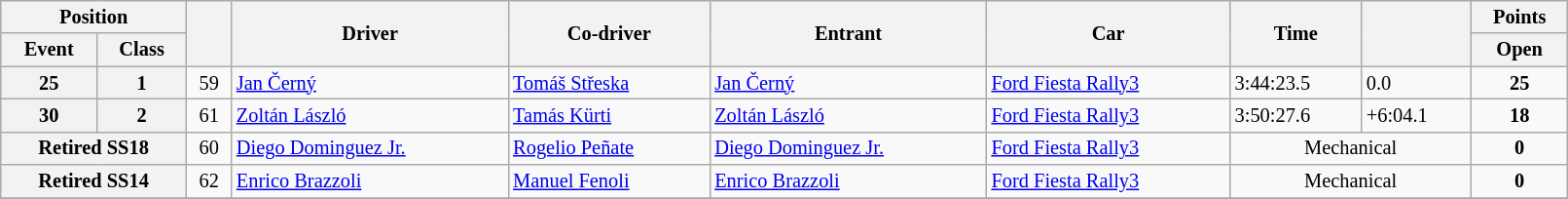<table class="wikitable" width=85% style="font-size: 85%;">
<tr>
<th colspan="2">Position</th>
<th rowspan="2"></th>
<th rowspan="2">Driver</th>
<th rowspan="2">Co-driver</th>
<th rowspan="2">Entrant</th>
<th rowspan="2">Car</th>
<th rowspan="2">Time</th>
<th rowspan="2"></th>
<th>Points</th>
</tr>
<tr>
<th>Event</th>
<th>Class</th>
<th>Open</th>
</tr>
<tr>
<th>25</th>
<th>1</th>
<td align="center">59</td>
<td><a href='#'>Jan Černý</a></td>
<td><a href='#'>Tomáš Střeska</a></td>
<td><a href='#'>Jan Černý</a></td>
<td><a href='#'>Ford Fiesta Rally3</a></td>
<td>3:44:23.5</td>
<td>0.0</td>
<td align="center"><strong>25</strong></td>
</tr>
<tr>
<th>30</th>
<th>2</th>
<td align="center">61</td>
<td><a href='#'>Zoltán László</a></td>
<td><a href='#'>Tamás Kürti</a></td>
<td><a href='#'>Zoltán László</a></td>
<td><a href='#'>Ford Fiesta Rally3</a></td>
<td>3:50:27.6</td>
<td>+6:04.1</td>
<td align="center"><strong>18</strong></td>
</tr>
<tr>
<th colspan="2">Retired SS18</th>
<td align="center">60</td>
<td><a href='#'>Diego Dominguez Jr.</a></td>
<td><a href='#'>Rogelio Peñate</a></td>
<td><a href='#'>Diego Dominguez Jr.</a></td>
<td><a href='#'>Ford Fiesta Rally3</a></td>
<td align="center" colspan="2">Mechanical</td>
<td align="center"><strong>0</strong></td>
</tr>
<tr>
<th colspan="2">Retired SS14</th>
<td align="center">62</td>
<td><a href='#'>Enrico Brazzoli</a></td>
<td><a href='#'>Manuel Fenoli</a></td>
<td><a href='#'>Enrico Brazzoli</a></td>
<td><a href='#'>Ford Fiesta Rally3</a></td>
<td align="center" colspan="2">Mechanical</td>
<td align="center"><strong>0</strong></td>
</tr>
<tr>
</tr>
</table>
